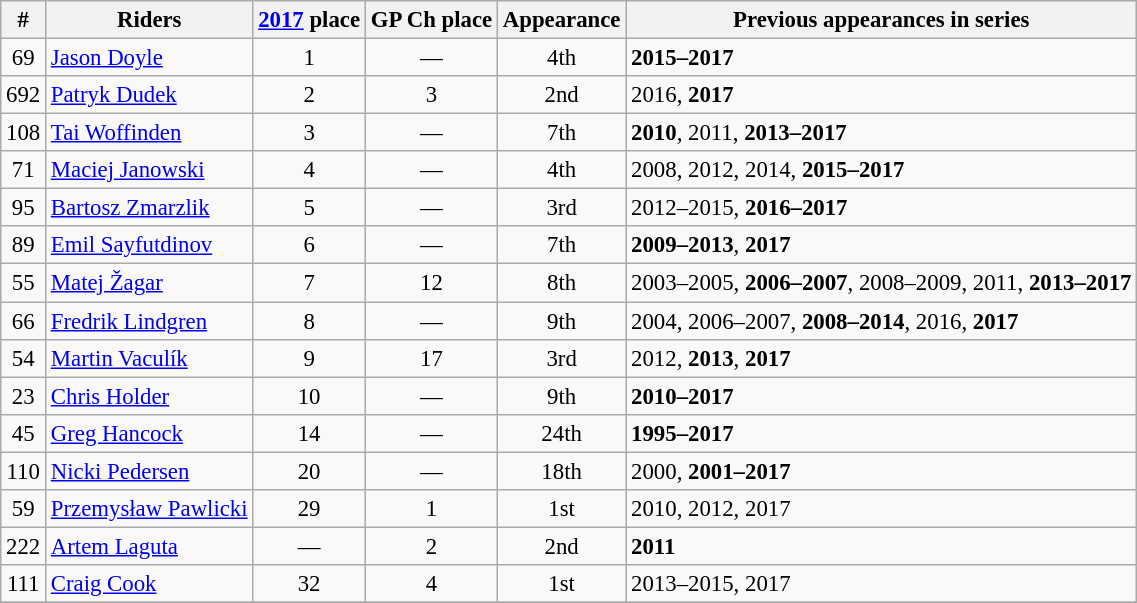<table class="wikitable" style="text-align: center; font-size: 95%">
<tr>
<th>#</th>
<th>Riders</th>
<th><a href='#'>2017</a> place</th>
<th>GP Ch place</th>
<th>Appearance</th>
<th>Previous appearances in series</th>
</tr>
<tr>
<td>69</td>
<td align=left> <a href='#'>Jason Doyle</a></td>
<td>1</td>
<td>—</td>
<td>4th</td>
<td align=left><strong>2015–2017</strong></td>
</tr>
<tr>
<td>692</td>
<td align=left> <a href='#'>Patryk Dudek</a></td>
<td>2</td>
<td>3</td>
<td>2nd</td>
<td align=left>2016, <strong>2017</strong></td>
</tr>
<tr>
<td>108</td>
<td align=left> <a href='#'>Tai Woffinden</a></td>
<td>3</td>
<td>—</td>
<td>7th</td>
<td align=left><strong>2010</strong>, 2011, <strong>2013–2017</strong></td>
</tr>
<tr>
<td>71</td>
<td align=left> <a href='#'>Maciej Janowski</a></td>
<td>4</td>
<td>—</td>
<td>4th</td>
<td align=left>2008, 2012, 2014, <strong>2015–2017</strong></td>
</tr>
<tr>
<td>95</td>
<td align=left> <a href='#'>Bartosz Zmarzlik</a></td>
<td>5</td>
<td>—</td>
<td>3rd</td>
<td align=left>2012–2015, <strong>2016–2017</strong></td>
</tr>
<tr>
<td>89</td>
<td align=left> <a href='#'>Emil Sayfutdinov</a></td>
<td>6</td>
<td>—</td>
<td>7th</td>
<td align=left><strong>2009–2013</strong>, <strong>2017</strong></td>
</tr>
<tr>
<td>55</td>
<td align=left> <a href='#'>Matej Žagar</a></td>
<td>7</td>
<td>12</td>
<td>8th</td>
<td align=left>2003–2005, <strong>2006–2007</strong>, 2008–2009, 2011, <strong>2013–2017</strong></td>
</tr>
<tr>
<td>66</td>
<td align=left> <a href='#'>Fredrik Lindgren</a></td>
<td>8</td>
<td>—</td>
<td>9th</td>
<td align=left>2004, 2006–2007, <strong>2008–2014</strong>, 2016, <strong>2017</strong></td>
</tr>
<tr>
<td>54</td>
<td align=left> <a href='#'>Martin Vaculík</a></td>
<td>9</td>
<td>17</td>
<td>3rd</td>
<td align=left>2012, <strong>2013</strong>, <strong>2017</strong></td>
</tr>
<tr>
<td>23</td>
<td align=left> <a href='#'>Chris Holder</a></td>
<td>10</td>
<td>—</td>
<td>9th</td>
<td align=left><strong>2010–2017</strong></td>
</tr>
<tr>
<td>45</td>
<td align=left> <a href='#'>Greg Hancock</a></td>
<td>14</td>
<td>—</td>
<td>24th</td>
<td align=left><strong>1995–2017</strong></td>
</tr>
<tr>
<td>110</td>
<td align=left> <a href='#'>Nicki Pedersen</a></td>
<td>20</td>
<td>—</td>
<td>18th</td>
<td align=left>2000, <strong>2001–2017</strong></td>
</tr>
<tr>
<td>59</td>
<td align=left> <a href='#'>Przemysław Pawlicki</a></td>
<td>29</td>
<td>1</td>
<td>1st</td>
<td align=left>2010, 2012, 2017</td>
</tr>
<tr>
<td>222</td>
<td align=left> <a href='#'>Artem Laguta</a></td>
<td>—</td>
<td>2</td>
<td>2nd</td>
<td align=left><strong>2011</strong></td>
</tr>
<tr>
<td>111</td>
<td align=left> <a href='#'>Craig Cook</a></td>
<td>32</td>
<td>4</td>
<td>1st</td>
<td align=left>2013–2015, 2017</td>
</tr>
<tr>
</tr>
</table>
